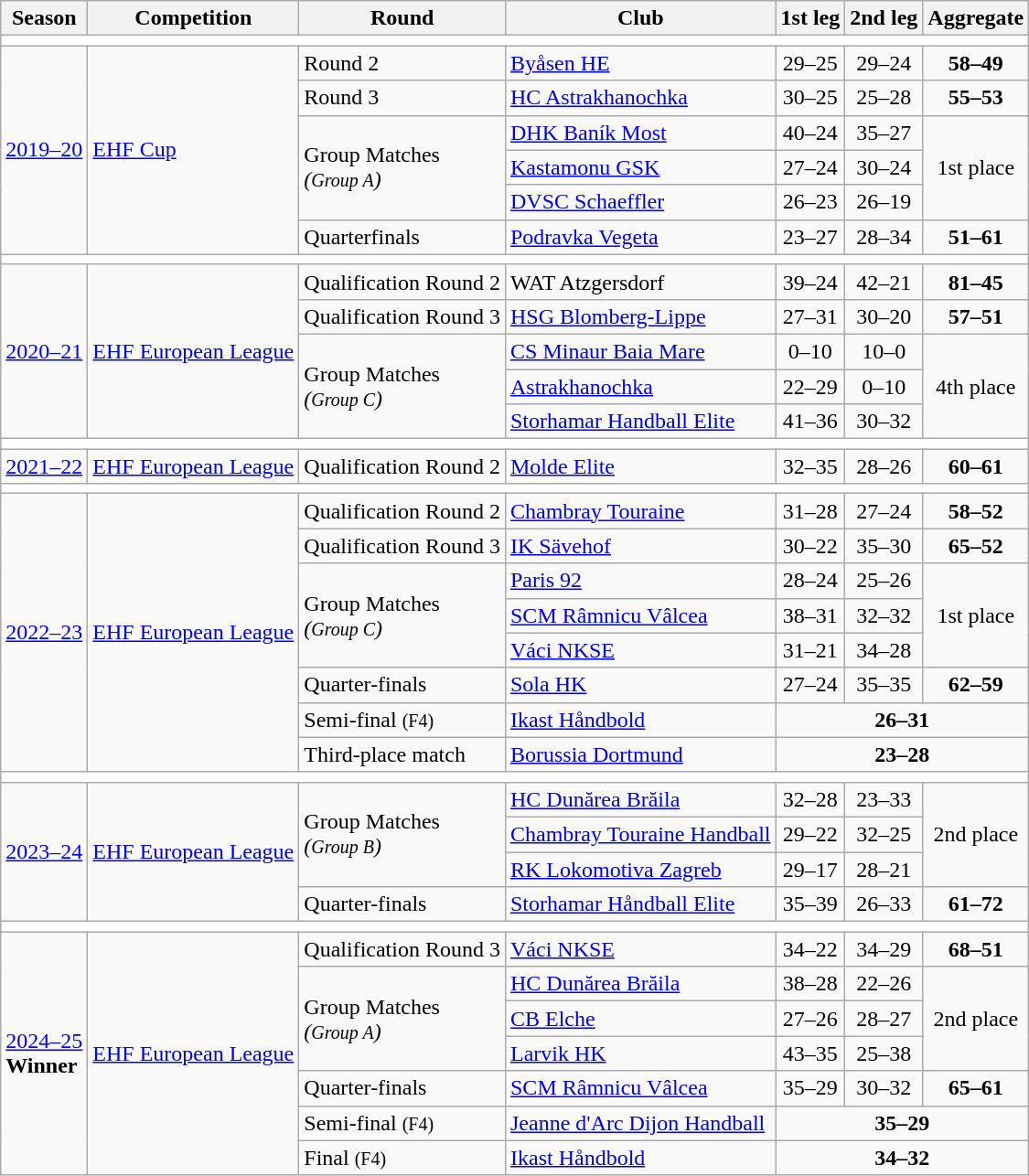<table class="wikitable">
<tr>
<th>Season</th>
<th>Competition</th>
<th>Round</th>
<th>Club</th>
<th>1st leg</th>
<th>2nd leg</th>
<th>Aggregate</th>
</tr>
<tr>
<td colspan="7" bgcolor=white></td>
</tr>
<tr>
<td rowspan=6><a href='#'>2019–20</a></td>
<td rowspan=6><a href='#'>EHF Cup</a></td>
<td>Round 2</td>
<td> <a href='#'>Byåsen HE</a></td>
<td align=center>29–25</td>
<td align=center>29–24</td>
<td align=center><strong>58–49</strong></td>
</tr>
<tr>
<td>Round 3</td>
<td> <a href='#'>HC Astrakhanochka</a></td>
<td align=center>30–25</td>
<td align=center>25–28</td>
<td align=center><strong>55–53</strong></td>
</tr>
<tr>
<td rowspan=3>Group Matches<br><em>(<small>Group A</small>)</em></td>
<td> <a href='#'>DHK Baník Most</a></td>
<td align=center>40–24</td>
<td align=center>35–27</td>
<td align=center rowspan=3>1st place</td>
</tr>
<tr>
<td> <a href='#'>Kastamonu GSK</a></td>
<td align=center>27–24</td>
<td align=center>30–24</td>
</tr>
<tr>
<td> <a href='#'>DVSC Schaeffler</a></td>
<td align=center>26–23</td>
<td align=center>26–19</td>
</tr>
<tr>
<td>Quarterfinals</td>
<td> <a href='#'>Podravka Vegeta</a></td>
<td align=center>23–27</td>
<td align=center>28–34</td>
<td align=center><strong>51–61</strong></td>
</tr>
<tr>
<td colspan="7" bgcolor=white></td>
</tr>
<tr>
<td rowspan=5><a href='#'>2020–21</a></td>
<td rowspan=5><a href='#'>EHF European League</a></td>
<td>Qualification Round 2</td>
<td> WAT Atzgersdorf</td>
<td align=center>39–24</td>
<td align=center>42–21</td>
<td align=center><strong>81–45</strong></td>
</tr>
<tr>
<td>Qualification Round 3</td>
<td> <a href='#'>HSG Blomberg-Lippe</a></td>
<td align=center>27–31</td>
<td align=center>30–20</td>
<td align=center><strong>57–51</strong></td>
</tr>
<tr>
<td rowspan=3>Group Matches<br><em>(<small>Group C</small>)</em></td>
<td> <a href='#'>CS Minaur Baia Mare</a></td>
<td align=center>0–10</td>
<td align=center>10–0</td>
<td align=center rowspan=3>4th place</td>
</tr>
<tr>
<td> <a href='#'>Astrakhanochka</a></td>
<td align=center>22–29</td>
<td align=center>0–10</td>
</tr>
<tr>
<td> <a href='#'>Storhamar Handball Elite</a></td>
<td align=center>41–36</td>
<td align=center>30–32</td>
</tr>
<tr>
<td colspan="7" bgcolor=white></td>
</tr>
<tr>
<td rowspan=1><a href='#'>2021–22</a></td>
<td rowspan=1><a href='#'>EHF European League</a></td>
<td>Qualification Round 2</td>
<td> <a href='#'>Molde Elite</a></td>
<td align=center>32–35</td>
<td align=center>28–26</td>
<td align=center><strong>60–61</strong></td>
</tr>
<tr>
<td colspan="7" bgcolor=white></td>
</tr>
<tr>
<td rowspan=8><a href='#'>2022–23</a></td>
<td rowspan=8><a href='#'>EHF European League</a></td>
<td>Qualification Round 2</td>
<td> <a href='#'>Chambray Touraine</a></td>
<td align=center>31–28</td>
<td align=center>27–24</td>
<td align=center><strong>58–52</strong></td>
</tr>
<tr>
<td>Qualification Round 3</td>
<td> <a href='#'>IK Sävehof</a></td>
<td align=center>30–22</td>
<td align=center>35–30</td>
<td align=center><strong>65–52</strong></td>
</tr>
<tr>
<td rowspan=3>Group Matches<br><em>(<small>Group C</small>)</em></td>
<td> <a href='#'>Paris 92</a></td>
<td align=center>28–24</td>
<td align=center>25–26</td>
<td align=center rowspan=3>1st place</td>
</tr>
<tr>
<td> <a href='#'>SCM Râmnicu Vâlcea</a></td>
<td align=center>38–31</td>
<td align=center>32–32</td>
</tr>
<tr>
<td> <a href='#'>Váci NKSE</a></td>
<td align=center>31–21</td>
<td align=center>34–28</td>
</tr>
<tr>
<td>Quarter-finals</td>
<td> <a href='#'>Sola HK</a></td>
<td align=center>27–24</td>
<td align=center>35–35</td>
<td align=center><strong>62–59</strong></td>
</tr>
<tr>
<td>Semi-final <small>(F4)</small></td>
<td> <a href='#'>Ikast Håndbold</a></td>
<td colspan=3 align=center><strong>26–31</strong></td>
</tr>
<tr>
<td>Third-place match</td>
<td> <a href='#'>Borussia Dortmund</a></td>
<td colspan=3 align=center><strong>23–28</strong></td>
</tr>
<tr>
<td colspan="7" bgcolor=white></td>
</tr>
<tr>
<td rowspan=4><a href='#'>2023–24</a></td>
<td rowspan=4><a href='#'>EHF European League</a></td>
<td rowspan=3>Group Matches<br><em>(<small>Group B</small>)</em></td>
<td> <a href='#'>HC Dunărea Brăila</a></td>
<td align=center>32–28</td>
<td align=center>23–33</td>
<td align=center rowspan=3>2nd place</td>
</tr>
<tr>
<td> <a href='#'>Chambray Touraine Handball</a></td>
<td align=center>29–22</td>
<td align=center>32–25</td>
</tr>
<tr>
<td> <a href='#'>RK Lokomotiva Zagreb</a></td>
<td align=center>29–17</td>
<td align=center>28–21</td>
</tr>
<tr>
<td>Quarter-finals</td>
<td> <a href='#'>Storhamar Håndball Elite</a></td>
<td align=center>35–39</td>
<td align=center>26–33</td>
<td align=center><strong>61–72</strong></td>
</tr>
<tr>
<td colspan="7" bgcolor=white></td>
</tr>
<tr>
<td rowspan=7><a href='#'>2024–25</a><br> <strong>Winner</strong></td>
<td rowspan=7><a href='#'>EHF European League</a></td>
<td>Qualification Round 3</td>
<td> <a href='#'>Váci NKSE</a></td>
<td align=center>34–22</td>
<td align=center>34–29</td>
<td align=center><strong>68–51</strong></td>
</tr>
<tr>
<td rowspan=3>Group Matches<br><em>(<small>Group A</small>)</em></td>
<td> <a href='#'>HC Dunărea Brăila</a></td>
<td align=center>38–28</td>
<td align=center>22–26</td>
<td align=center rowspan=3>2nd place</td>
</tr>
<tr>
<td> <a href='#'>CB Elche</a></td>
<td align=center>27–26</td>
<td align=center>28–27</td>
</tr>
<tr>
<td> <a href='#'>Larvik HK</a></td>
<td align=center>43–35</td>
<td align=center>25–38</td>
</tr>
<tr>
<td>Quarter-finals</td>
<td> <a href='#'>SCM Râmnicu Vâlcea</a></td>
<td align=center>35–29</td>
<td align=center>30–32</td>
<td align=center><strong>65–61</strong></td>
</tr>
<tr>
<td>Semi-final <small>(F4)</small></td>
<td> <a href='#'>Jeanne d'Arc Dijon Handball</a></td>
<td align=center colspan=3><strong>35–29</strong></td>
</tr>
<tr>
<td>Final <small>(F4)</small></td>
<td> <a href='#'>Ikast Håndbold</a></td>
<td align=center colspan=3><strong>34–32</strong></td>
</tr>
</table>
